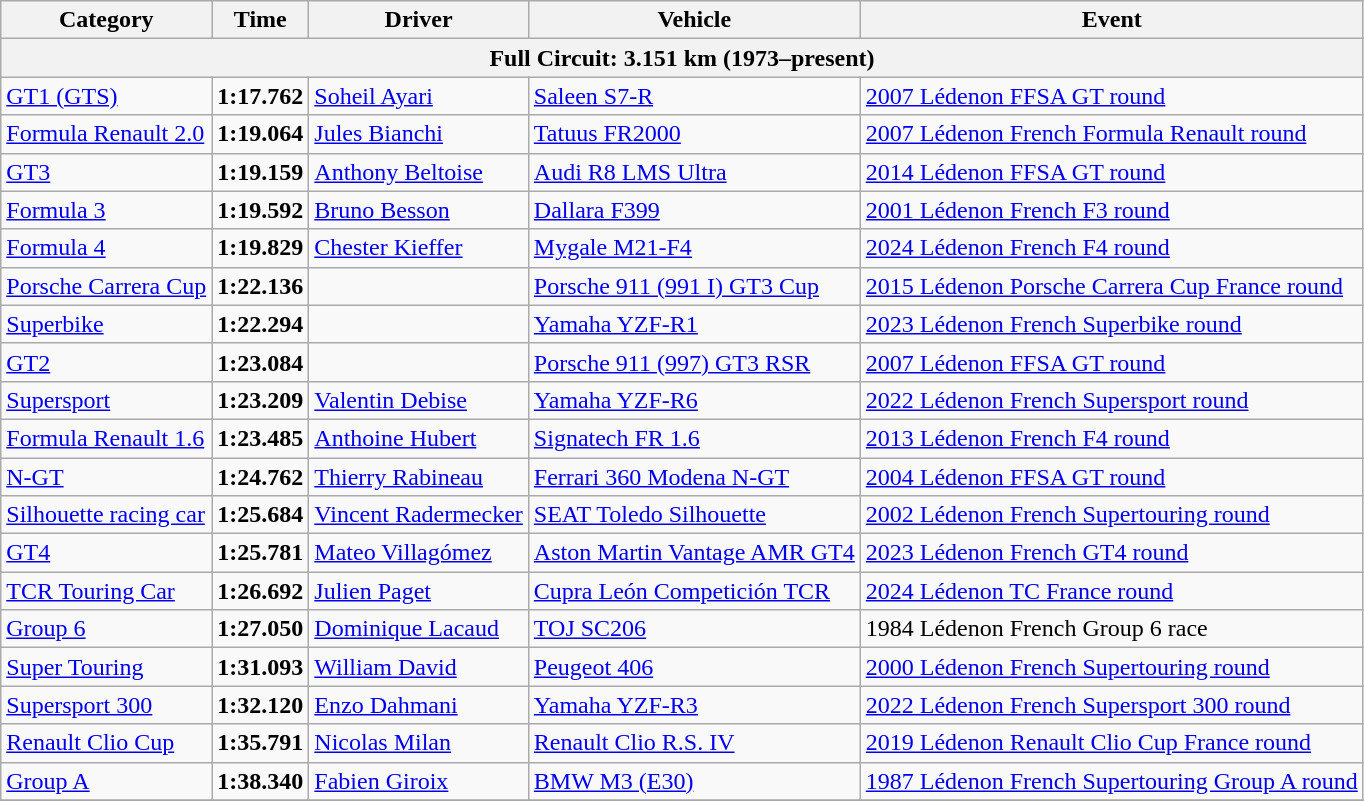<table class="wikitable">
<tr>
<th>Category</th>
<th>Time</th>
<th>Driver</th>
<th>Vehicle</th>
<th>Event</th>
</tr>
<tr>
<th colspan=5>Full Circuit: 3.151 km (1973–present)</th>
</tr>
<tr>
<td><a href='#'>GT1 (GTS)</a></td>
<td><strong>1:17.762</strong></td>
<td><a href='#'>Soheil Ayari</a></td>
<td><a href='#'>Saleen S7-R</a></td>
<td><a href='#'>2007 Lédenon FFSA GT round</a></td>
</tr>
<tr>
<td><a href='#'>Formula Renault 2.0</a></td>
<td><strong>1:19.064</strong></td>
<td><a href='#'>Jules Bianchi</a></td>
<td><a href='#'>Tatuus FR2000</a></td>
<td><a href='#'>2007 Lédenon French Formula Renault round</a></td>
</tr>
<tr>
<td><a href='#'>GT3</a></td>
<td><strong>1:19.159</strong></td>
<td><a href='#'>Anthony Beltoise</a></td>
<td><a href='#'>Audi R8 LMS Ultra</a></td>
<td><a href='#'>2014 Lédenon FFSA GT round</a></td>
</tr>
<tr>
<td><a href='#'>Formula 3</a></td>
<td><strong>1:19.592</strong></td>
<td><a href='#'>Bruno Besson</a></td>
<td><a href='#'>Dallara F399</a></td>
<td><a href='#'>2001 Lédenon French F3 round</a></td>
</tr>
<tr>
<td><a href='#'>Formula 4</a></td>
<td><strong>1:19.829</strong></td>
<td><a href='#'>Chester Kieffer</a></td>
<td><a href='#'>Mygale M21-F4</a></td>
<td><a href='#'>2024 Lédenon French F4 round</a></td>
</tr>
<tr>
<td><a href='#'>Porsche Carrera Cup</a></td>
<td><strong>1:22.136</strong></td>
<td></td>
<td><a href='#'>Porsche 911 (991 I) GT3 Cup</a></td>
<td><a href='#'>2015 Lédenon Porsche Carrera Cup France round</a></td>
</tr>
<tr>
<td><a href='#'>Superbike</a></td>
<td><strong>1:22.294</strong></td>
<td></td>
<td><a href='#'>Yamaha YZF-R1</a></td>
<td><a href='#'>2023 Lédenon French Superbike round</a></td>
</tr>
<tr>
<td><a href='#'>GT2</a></td>
<td><strong>1:23.084</strong></td>
<td></td>
<td><a href='#'>Porsche 911 (997) GT3 RSR</a></td>
<td><a href='#'>2007 Lédenon FFSA GT round</a></td>
</tr>
<tr>
<td><a href='#'>Supersport</a></td>
<td><strong>1:23.209</strong></td>
<td><a href='#'>Valentin Debise</a></td>
<td><a href='#'>Yamaha YZF-R6</a></td>
<td><a href='#'>2022 Lédenon French Supersport round</a></td>
</tr>
<tr>
<td><a href='#'>Formula Renault 1.6</a></td>
<td><strong>1:23.485</strong></td>
<td><a href='#'>Anthoine Hubert</a></td>
<td><a href='#'>Signatech FR 1.6</a></td>
<td><a href='#'>2013 Lédenon French F4 round</a></td>
</tr>
<tr>
<td><a href='#'>N-GT</a></td>
<td><strong>1:24.762</strong></td>
<td><a href='#'>Thierry Rabineau</a></td>
<td><a href='#'>Ferrari 360 Modena N-GT</a></td>
<td><a href='#'>2004 Lédenon FFSA GT round</a></td>
</tr>
<tr>
<td><a href='#'>Silhouette racing car</a></td>
<td><strong>1:25.684</strong></td>
<td><a href='#'>Vincent Radermecker</a></td>
<td><a href='#'>SEAT Toledo Silhouette</a></td>
<td><a href='#'>2002 Lédenon French Supertouring round</a></td>
</tr>
<tr>
<td><a href='#'>GT4</a></td>
<td><strong>1:25.781</strong></td>
<td><a href='#'>Mateo Villagómez</a></td>
<td><a href='#'>Aston Martin Vantage AMR GT4</a></td>
<td><a href='#'>2023 Lédenon French GT4 round</a></td>
</tr>
<tr>
<td><a href='#'>TCR Touring Car</a></td>
<td><strong>1:26.692</strong></td>
<td><a href='#'>Julien Paget</a></td>
<td><a href='#'>Cupra León Competición TCR</a></td>
<td><a href='#'>2024 Lédenon TC France round</a></td>
</tr>
<tr>
<td><a href='#'>Group 6</a></td>
<td><strong>1:27.050</strong></td>
<td><a href='#'>Dominique Lacaud</a></td>
<td><a href='#'>TOJ SC206</a></td>
<td>1984 Lédenon French Group 6 race</td>
</tr>
<tr>
<td><a href='#'>Super Touring</a></td>
<td><strong>1:31.093</strong></td>
<td><a href='#'>William David</a></td>
<td><a href='#'>Peugeot 406</a></td>
<td><a href='#'>2000 Lédenon French Supertouring round</a></td>
</tr>
<tr>
<td><a href='#'>Supersport 300</a></td>
<td><strong>1:32.120</strong></td>
<td><a href='#'>Enzo Dahmani</a></td>
<td><a href='#'>Yamaha YZF-R3</a></td>
<td><a href='#'>2022 Lédenon French Supersport 300 round</a></td>
</tr>
<tr>
<td><a href='#'>Renault Clio Cup</a></td>
<td><strong>1:35.791</strong></td>
<td><a href='#'>Nicolas Milan</a></td>
<td><a href='#'>Renault Clio R.S. IV</a></td>
<td><a href='#'>2019 Lédenon Renault Clio Cup France round</a></td>
</tr>
<tr>
<td><a href='#'>Group A</a></td>
<td><strong>1:38.340</strong></td>
<td><a href='#'>Fabien Giroix</a></td>
<td><a href='#'>BMW M3 (E30)</a></td>
<td><a href='#'>1987 Lédenon French Supertouring Group A round</a></td>
</tr>
<tr>
</tr>
</table>
